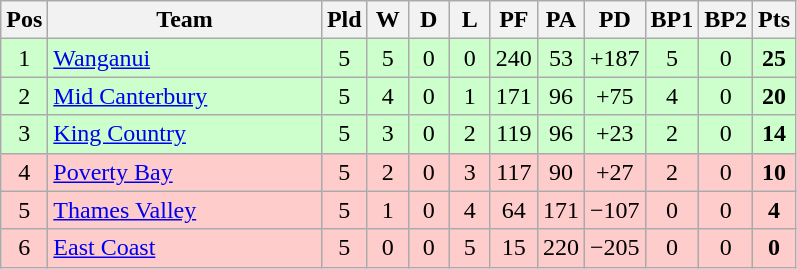<table class="wikitable" style="text-align:center">
<tr>
<th width=20 abbr="Position">Pos</th>
<th width=175>Team</th>
<th width=20 abbr="Played">Pld</th>
<th width=20 abbr="Won">W</th>
<th width=20 abbr="Drawn">D</th>
<th width=20 abbr="Lost">L</th>
<th width=20 abbr="Points for">PF</th>
<th width=20 abbr="Points against">PA</th>
<th width=25 abbr="Points difference">PD</th>
<th width=20 abbr="Bonus Points 1">BP1</th>
<th width=20 abbr="Bonus Points 2">BP2</th>
<th width=20 abbr="Points">Pts</th>
</tr>
<tr style="background:#ccffcc">
<td>1</td>
<td style="text-align:left"><a href='#'>Wanganui</a></td>
<td>5</td>
<td>5</td>
<td>0</td>
<td>0</td>
<td>240</td>
<td>53</td>
<td>+187</td>
<td>5</td>
<td>0</td>
<td><strong>25</strong></td>
</tr>
<tr style="background:#ccffcc">
<td>2</td>
<td style="text-align:left"><a href='#'>Mid Canterbury</a></td>
<td>5</td>
<td>4</td>
<td>0</td>
<td>1</td>
<td>171</td>
<td>96</td>
<td>+75</td>
<td>4</td>
<td>0</td>
<td><strong>20</strong></td>
</tr>
<tr style="background:#ccffcc">
<td>3</td>
<td style="text-align:left"><a href='#'>King Country</a></td>
<td>5</td>
<td>3</td>
<td>0</td>
<td>2</td>
<td>119</td>
<td>96</td>
<td>+23</td>
<td>2</td>
<td>0</td>
<td><strong>14</strong></td>
</tr>
<tr style="background:#ffcccc">
<td>4</td>
<td style="text-align:left"><a href='#'>Poverty Bay</a></td>
<td>5</td>
<td>2</td>
<td>0</td>
<td>3</td>
<td>117</td>
<td>90</td>
<td>+27</td>
<td>2</td>
<td>0</td>
<td><strong>10</strong></td>
</tr>
<tr style="background:#ffcccc">
<td>5</td>
<td style="text-align:left"><a href='#'>Thames Valley</a></td>
<td>5</td>
<td>1</td>
<td>0</td>
<td>4</td>
<td>64</td>
<td>171</td>
<td>−107</td>
<td>0</td>
<td>0</td>
<td><strong>4</strong></td>
</tr>
<tr style="background:#ffcccc">
<td>6</td>
<td style="text-align:left"><a href='#'>East Coast</a></td>
<td>5</td>
<td>0</td>
<td>0</td>
<td>5</td>
<td>15</td>
<td>220</td>
<td>−205</td>
<td>0</td>
<td>0</td>
<td><strong>0</strong></td>
</tr>
</table>
